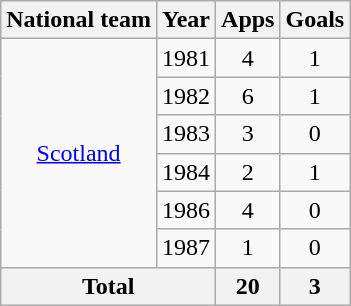<table class="wikitable" style="text-align:center">
<tr>
<th>National team</th>
<th>Year</th>
<th>Apps</th>
<th>Goals</th>
</tr>
<tr>
<td rowspan="6"><a href='#'>Scotland</a></td>
<td>1981</td>
<td>4</td>
<td>1</td>
</tr>
<tr>
<td>1982</td>
<td>6</td>
<td>1</td>
</tr>
<tr>
<td>1983</td>
<td>3</td>
<td>0</td>
</tr>
<tr>
<td>1984</td>
<td>2</td>
<td>1</td>
</tr>
<tr>
<td>1986</td>
<td>4</td>
<td>0</td>
</tr>
<tr>
<td>1987</td>
<td>1</td>
<td>0</td>
</tr>
<tr>
<th colspan="2">Total</th>
<th>20</th>
<th>3</th>
</tr>
</table>
